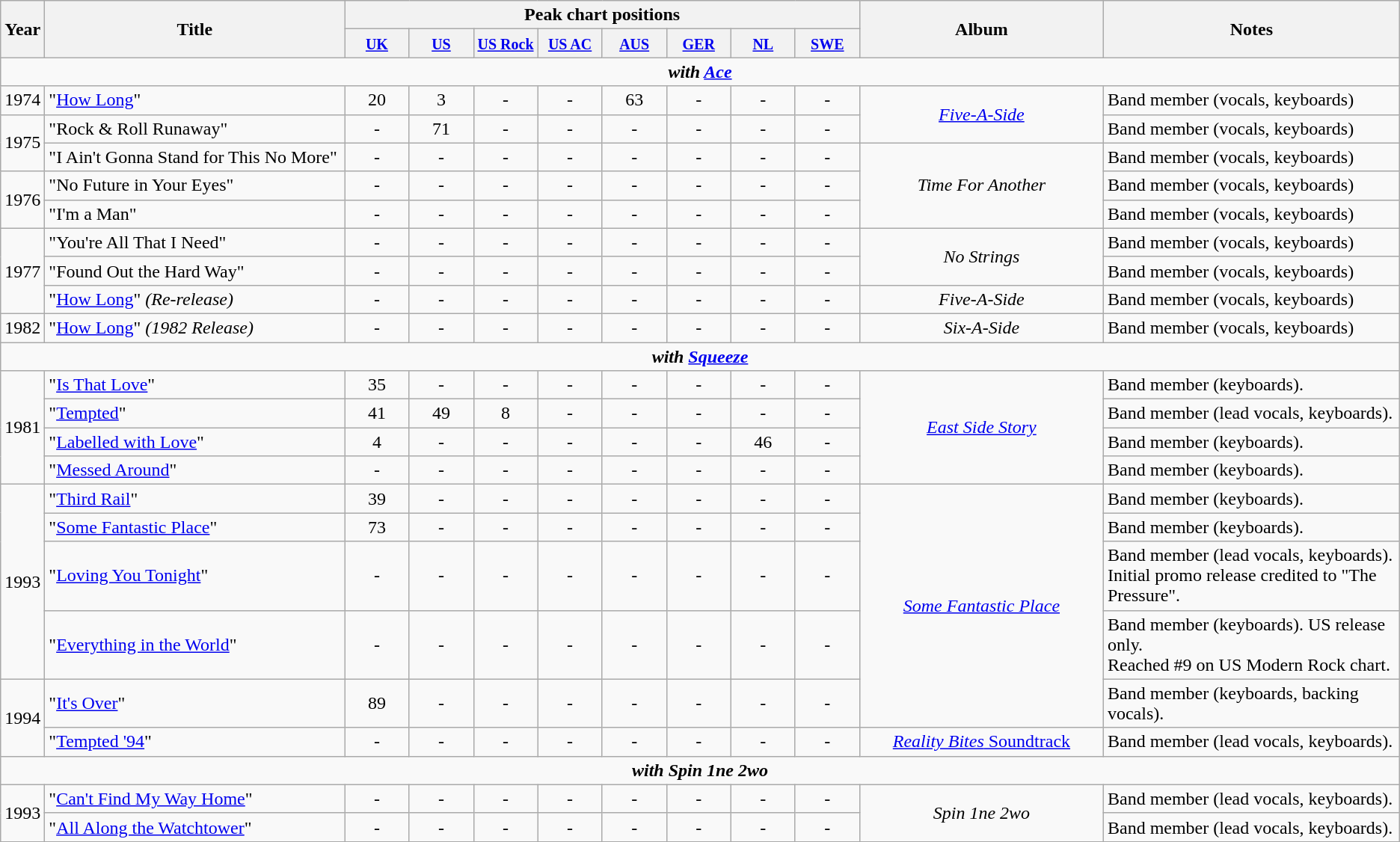<table class="wikitable">
<tr>
<th rowspan="2">Year</th>
<th rowspan="2" width="260">Title</th>
<th colspan="8">Peak chart positions</th>
<th rowspan="2" width="210">Album</th>
<th rowspan="2">Notes</th>
</tr>
<tr>
<th width="50"><small><a href='#'>UK</a></small></th>
<th width="50"><small><a href='#'>US</a></small></th>
<th width="50"><small><a href='#'>US Rock</a></small></th>
<th width="50"><small><a href='#'>US AC</a></small></th>
<th width="50"><small><a href='#'>AUS</a></small></th>
<th width="50"><small><a href='#'>GER</a></small></th>
<th width="50"><small><a href='#'>NL</a></small></th>
<th width="50"><small><a href='#'>SWE</a></small></th>
</tr>
<tr>
<td colspan="15" align="center"><strong><em>with <a href='#'>Ace</a></em></strong></td>
</tr>
<tr>
<td>1974</td>
<td>"<a href='#'>How Long</a>"</td>
<td align="center">20</td>
<td align="center">3</td>
<td align="center">-</td>
<td align="center">-</td>
<td align="center">63</td>
<td align="center">-</td>
<td align="center">-</td>
<td align="center">-</td>
<td align="center" rowspan=2><em><a href='#'>Five-A-Side</a></em></td>
<td>Band member (vocals, keyboards)</td>
</tr>
<tr>
<td rowspan=2>1975</td>
<td>"Rock & Roll Runaway"</td>
<td align="center">-</td>
<td align="center">71</td>
<td align="center">-</td>
<td align="center">-</td>
<td align="center">-</td>
<td align="center">-</td>
<td align="center">-</td>
<td align="center">-</td>
<td>Band member (vocals, keyboards)</td>
</tr>
<tr>
<td>"I Ain't Gonna Stand for This No More"</td>
<td align="center">-</td>
<td align="center">-</td>
<td align="center">-</td>
<td align="center">-</td>
<td align="center">-</td>
<td align="center">-</td>
<td align="center">-</td>
<td align="center">-</td>
<td align="center" rowspan=3><em>Time For Another</em></td>
<td>Band member (vocals, keyboards)</td>
</tr>
<tr>
<td rowspan=2>1976</td>
<td>"No Future in Your Eyes"</td>
<td align="center">-</td>
<td align="center">-</td>
<td align="center">-</td>
<td align="center">-</td>
<td align="center">-</td>
<td align="center">-</td>
<td align="center">-</td>
<td align="center">-</td>
<td>Band member (vocals, keyboards)</td>
</tr>
<tr>
<td>"I'm a Man"</td>
<td align="center">-</td>
<td align="center">-</td>
<td align="center">-</td>
<td align="center">-</td>
<td align="center">-</td>
<td align="center">-</td>
<td align="center">-</td>
<td align="center">-</td>
<td>Band member (vocals, keyboards)</td>
</tr>
<tr>
<td rowspan=3>1977</td>
<td>"You're All That I Need"</td>
<td align="center">-</td>
<td align="center">-</td>
<td align="center">-</td>
<td align="center">-</td>
<td align="center">-</td>
<td align="center">-</td>
<td align="center">-</td>
<td align="center">-</td>
<td align="center" rowspan=2><em>No Strings</em></td>
<td>Band member (vocals, keyboards)</td>
</tr>
<tr>
<td>"Found Out the Hard Way"</td>
<td align="center">-</td>
<td align="center">-</td>
<td align="center">-</td>
<td align="center">-</td>
<td align="center">-</td>
<td align="center">-</td>
<td align="center">-</td>
<td align="center">-</td>
<td>Band member (vocals, keyboards)</td>
</tr>
<tr>
<td>"<a href='#'>How Long</a>" <em>(Re-release)</em></td>
<td align="center">-</td>
<td align="center">-</td>
<td align="center">-</td>
<td align="center">-</td>
<td align="center">-</td>
<td align="center">-</td>
<td align="center">-</td>
<td align="center">-</td>
<td align="center"><em>Five-A-Side</em></td>
<td>Band member (vocals, keyboards)</td>
</tr>
<tr>
<td>1982</td>
<td>"<a href='#'>How Long</a>" <em>(1982 Release)</em></td>
<td align="center">-</td>
<td align="center">-</td>
<td align="center">-</td>
<td align="center">-</td>
<td align="center">-</td>
<td align="center">-</td>
<td align="center">-</td>
<td align="center">-</td>
<td align="center"><em>Six-A-Side</em></td>
<td>Band member (vocals, keyboards)</td>
</tr>
<tr>
<td colspan="15" align="center"><strong><em>with <a href='#'>Squeeze</a></em></strong></td>
</tr>
<tr>
<td rowspan=4>1981</td>
<td>"<a href='#'>Is That Love</a>"</td>
<td align="center">35</td>
<td align="center">-</td>
<td align="center">-</td>
<td align="center">-</td>
<td align="center">-</td>
<td align="center">-</td>
<td align="center">-</td>
<td align="center">-</td>
<td align="center" rowspan=4><em><a href='#'>East Side Story</a></em></td>
<td>Band member (keyboards).</td>
</tr>
<tr>
<td>"<a href='#'>Tempted</a>"</td>
<td align="center">41</td>
<td align="center">49</td>
<td align="center">8</td>
<td align="center">-</td>
<td align="center">-</td>
<td align="center">-</td>
<td align="center">-</td>
<td align="center">-</td>
<td>Band member (lead vocals, keyboards).</td>
</tr>
<tr>
<td>"<a href='#'>Labelled with Love</a>"</td>
<td align="center">4</td>
<td align="center">-</td>
<td align="center">-</td>
<td align="center">-</td>
<td align="center">-</td>
<td align="center">-</td>
<td align="center">46</td>
<td align="center">-</td>
<td>Band member (keyboards).</td>
</tr>
<tr>
<td>"<a href='#'>Messed Around</a>"</td>
<td align="center">-</td>
<td align="center">-</td>
<td align="center">-</td>
<td align="center">-</td>
<td align="center">-</td>
<td align="center">-</td>
<td align="center">-</td>
<td align="center">-</td>
<td>Band member (keyboards).</td>
</tr>
<tr>
<td rowspan=4>1993</td>
<td>"<a href='#'>Third Rail</a>"</td>
<td align="center">39</td>
<td align="center">-</td>
<td align="center">-</td>
<td align="center">-</td>
<td align="center">-</td>
<td align="center">-</td>
<td align="center">-</td>
<td align="center">-</td>
<td align="center" rowspan=5><em><a href='#'>Some Fantastic Place</a></em></td>
<td>Band member (keyboards).</td>
</tr>
<tr>
<td>"<a href='#'>Some Fantastic Place</a>"</td>
<td align="center">73</td>
<td align="center">-</td>
<td align="center">-</td>
<td align="center">-</td>
<td align="center">-</td>
<td align="center">-</td>
<td align="center">-</td>
<td align="center">-</td>
<td>Band member (keyboards).</td>
</tr>
<tr>
<td>"<a href='#'>Loving You Tonight</a>"</td>
<td align="center">-</td>
<td align="center">-</td>
<td align="center">-</td>
<td align="center">-</td>
<td align="center">-</td>
<td align="center">-</td>
<td align="center">-</td>
<td align="center">-</td>
<td>Band member (lead vocals, keyboards). <br>Initial promo release credited to "The Pressure".</td>
</tr>
<tr>
<td>"<a href='#'>Everything in the World</a>"</td>
<td align="center">-</td>
<td align="center">-</td>
<td align="center">-</td>
<td align="center">-</td>
<td align="center">-</td>
<td align="center">-</td>
<td align="center">-</td>
<td align="center">-</td>
<td>Band member (keyboards). US release only. <br>Reached #9 on US Modern Rock chart.</td>
</tr>
<tr>
<td rowspan=2>1994</td>
<td>"<a href='#'>It's Over</a>"</td>
<td align="center">89</td>
<td align="center">-</td>
<td align="center">-</td>
<td align="center">-</td>
<td align="center">-</td>
<td align="center">-</td>
<td align="center">-</td>
<td align="center">-</td>
<td>Band member (keyboards, backing vocals).</td>
</tr>
<tr>
<td>"<a href='#'>Tempted '94</a>"</td>
<td align="center">-</td>
<td align="center">-</td>
<td align="center">-</td>
<td align="center">-</td>
<td align="center">-</td>
<td align="center">-</td>
<td align="center">-</td>
<td align="center">-</td>
<td align="center"><a href='#'><em>Reality Bites</em> Soundtrack</a></td>
<td>Band member (lead vocals, keyboards).</td>
</tr>
<tr>
<td colspan="15" align="center"><strong><em>with Spin 1ne 2wo</em></strong></td>
</tr>
<tr>
<td rowspan=2>1993</td>
<td>"<a href='#'>Can't Find My Way Home</a>"</td>
<td align="center">-</td>
<td align="center">-</td>
<td align="center">-</td>
<td align="center">-</td>
<td align="center">-</td>
<td align="center">-</td>
<td align="center">-</td>
<td align="center">-</td>
<td align="center" rowspan=2><em>Spin 1ne 2wo</em></td>
<td>Band member (lead vocals, keyboards).</td>
</tr>
<tr>
<td>"<a href='#'>All Along the Watchtower</a>"</td>
<td align="center">-</td>
<td align="center">-</td>
<td align="center">-</td>
<td align="center">-</td>
<td align="center">-</td>
<td align="center">-</td>
<td align="center">-</td>
<td align="center">-</td>
<td>Band member (lead vocals, keyboards).</td>
</tr>
<tr>
</tr>
</table>
